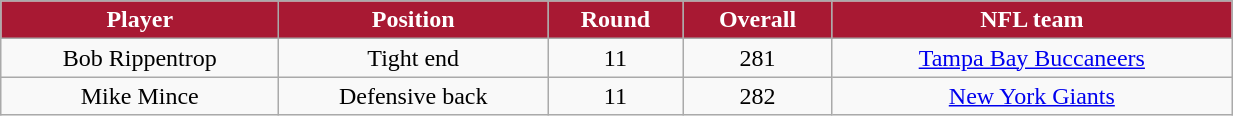<table class="wikitable" width="65%">
<tr align="center"  style="background:#A81933;color:#FFFFFF;">
<td><strong>Player</strong></td>
<td><strong>Position</strong></td>
<td><strong>Round</strong></td>
<td><strong>Overall</strong></td>
<td><strong>NFL team</strong></td>
</tr>
<tr align="center" bgcolor="">
<td>Bob Rippentrop</td>
<td>Tight end</td>
<td>11</td>
<td>281</td>
<td><a href='#'>Tampa Bay Buccaneers</a></td>
</tr>
<tr align="center" bgcolor="">
<td>Mike Mince</td>
<td>Defensive back</td>
<td>11</td>
<td>282</td>
<td><a href='#'>New York Giants</a></td>
</tr>
</table>
